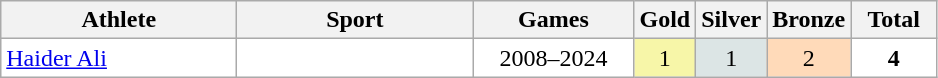<table class="wikitable">
<tr>
<th width=150>Athlete</th>
<th width=150>Sport</th>
<th width=100>Games</th>
<th> Gold</th>
<th> Silver</th>
<th> Bronze</th>
<th width=50>Total</th>
</tr>
<tr align="center" valign="middle" bgcolor="#FFFFFF">
<td align=left><a href='#'>Haider Ali</a></td>
<td align=left></td>
<td>2008–2024</td>
<td style="background:#F7F6A8;">1</td>
<td style="background:#DCE5E5;">1</td>
<td style="background:#FFDAB9;">2</td>
<td><strong>4</strong></td>
</tr>
</table>
